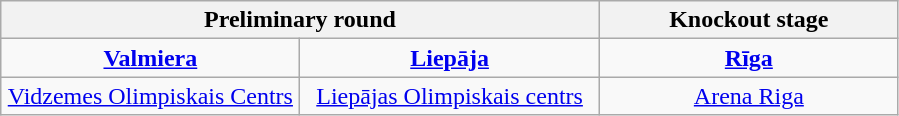<table class="wikitable" style="text-align:center;">
<tr>
<th colspan=2>Preliminary round</th>
<th>Knockout stage</th>
</tr>
<tr>
<td width=33%><strong><a href='#'>Valmiera</a></strong></td>
<td width=33%><strong><a href='#'>Liepāja</a></strong></td>
<td width=33%><strong><a href='#'>Rīga</a></strong></td>
</tr>
<tr>
<td><a href='#'>Vidzemes Olimpiskais Centrs</a></td>
<td><a href='#'>Liepājas Olimpiskais centrs</a></td>
<td><a href='#'>Arena Riga</a></td>
</tr>
</table>
